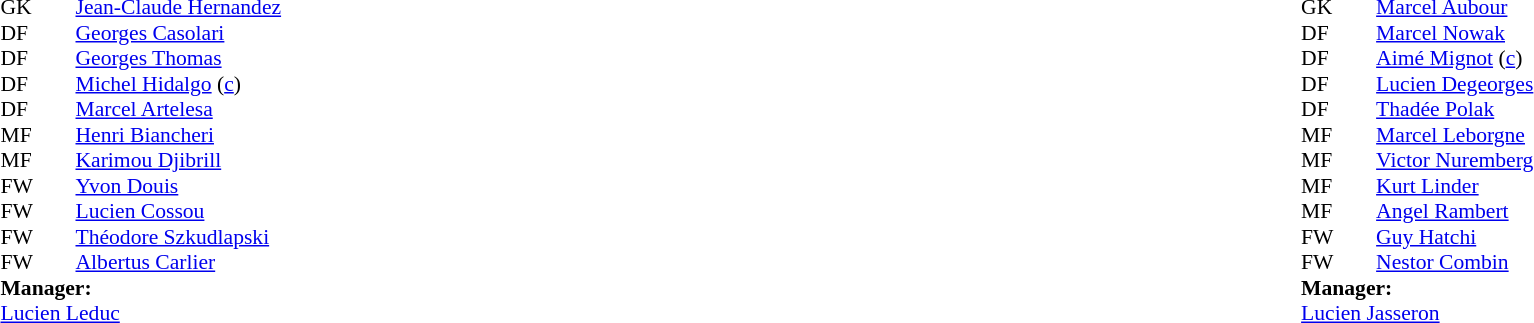<table width="100%">
<tr>
<td valign="top" width="50%"><br><table style="font-size: 90%" cellspacing="0" cellpadding="0">
<tr>
<th width=25></th>
<th width=25></th>
</tr>
<tr>
<td>GK</td>
<td><strong> </strong></td>
<td> <a href='#'>Jean-Claude Hernandez</a></td>
</tr>
<tr>
<td>DF</td>
<td><strong> </strong></td>
<td> <a href='#'>Georges Casolari</a></td>
</tr>
<tr>
<td>DF</td>
<td><strong> </strong></td>
<td> <a href='#'>Georges Thomas</a></td>
</tr>
<tr>
<td>DF</td>
<td><strong> </strong></td>
<td> <a href='#'>Michel Hidalgo</a> (<a href='#'>c</a>)</td>
</tr>
<tr>
<td>DF</td>
<td><strong> </strong></td>
<td> <a href='#'>Marcel Artelesa</a></td>
</tr>
<tr>
<td>MF</td>
<td><strong> </strong></td>
<td> <a href='#'>Henri Biancheri</a></td>
</tr>
<tr>
<td>MF</td>
<td><strong> </strong></td>
<td> <a href='#'>Karimou Djibrill</a></td>
</tr>
<tr>
<td>FW</td>
<td><strong> </strong></td>
<td> <a href='#'>Yvon Douis</a></td>
</tr>
<tr>
<td>FW</td>
<td><strong> </strong></td>
<td> <a href='#'>Lucien Cossou</a></td>
</tr>
<tr>
<td>FW</td>
<td><strong> </strong></td>
<td> <a href='#'>Théodore Szkudlapski</a></td>
</tr>
<tr>
<td>FW</td>
<td><strong> </strong></td>
<td> <a href='#'>Albertus Carlier</a></td>
</tr>
<tr>
<td colspan=3><strong>Manager:</strong></td>
</tr>
<tr>
<td colspan=4> <a href='#'>Lucien Leduc</a></td>
</tr>
</table>
</td>
<td valign="top" width="50%"><br><table style="font-size:90%" cellspacing="0" cellpadding="0" align=center>
<tr>
<th width=25></th>
<th width=25></th>
</tr>
<tr>
<td>GK</td>
<td><strong> </strong></td>
<td> <a href='#'>Marcel Aubour</a></td>
</tr>
<tr>
<td>DF</td>
<td><strong> </strong></td>
<td> <a href='#'>Marcel Nowak</a></td>
</tr>
<tr>
<td>DF</td>
<td><strong> </strong></td>
<td> <a href='#'>Aimé Mignot</a>  (<a href='#'>c</a>)</td>
</tr>
<tr>
<td>DF</td>
<td><strong> </strong></td>
<td> <a href='#'>Lucien Degeorges</a></td>
</tr>
<tr>
<td>DF</td>
<td><strong> </strong></td>
<td> <a href='#'>Thadée Polak</a></td>
</tr>
<tr>
<td>MF</td>
<td><strong> </strong></td>
<td> <a href='#'>Marcel Leborgne</a></td>
</tr>
<tr>
<td>MF</td>
<td><strong> </strong></td>
<td> <a href='#'>Victor Nuremberg</a></td>
</tr>
<tr>
<td>MF</td>
<td><strong> </strong></td>
<td> <a href='#'>Kurt Linder</a></td>
</tr>
<tr>
<td>MF</td>
<td><strong> </strong></td>
<td> <a href='#'>Angel Rambert</a></td>
</tr>
<tr>
<td>FW</td>
<td><strong> </strong></td>
<td> <a href='#'>Guy Hatchi</a></td>
</tr>
<tr>
<td>FW</td>
<td><strong> </strong></td>
<td> <a href='#'>Nestor Combin</a></td>
</tr>
<tr>
<td colspan=3><strong>Manager:</strong></td>
</tr>
<tr>
<td colspan=4> <a href='#'>Lucien Jasseron</a></td>
</tr>
</table>
</td>
</tr>
</table>
